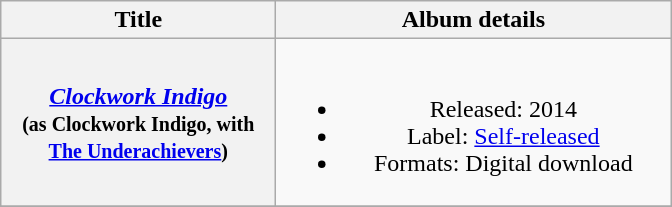<table class="wikitable plainrowheaders" style="text-align:center;">
<tr>
<th scope="col" style="width:11em;">Title</th>
<th scope="col" style="width:16em;">Album details</th>
</tr>
<tr>
<th scope="row"><em><a href='#'>Clockwork Indigo</a></em><br><small>(as Clockwork Indigo, with <a href='#'>The Underachievers</a>)</small></th>
<td><br><ul><li>Released: 2014</li><li>Label: <a href='#'>Self-released</a></li><li>Formats: Digital download</li></ul></td>
</tr>
<tr>
</tr>
</table>
